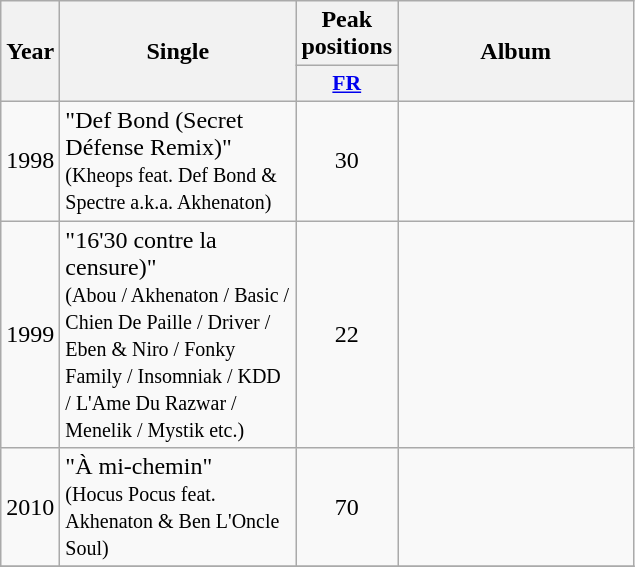<table class="wikitable">
<tr>
<th align="center" rowspan="2" width="10">Year</th>
<th align="center" rowspan="2" width="150">Single</th>
<th align="center" colspan="1" width="20">Peak positions</th>
<th align="center" rowspan="2" width="150">Album</th>
</tr>
<tr>
<th scope="col" style="width:3em;font-size:90%;"><a href='#'>FR</a><br></th>
</tr>
<tr>
<td style="text-align:center;">1998</td>
<td>"Def Bond (Secret Défense Remix)"<br><small>(Kheops feat. Def Bond & Spectre a.k.a. Akhenaton)</small></td>
<td style="text-align:center;">30</td>
<td style="text-align:center;"></td>
</tr>
<tr>
<td style="text-align:center;">1999</td>
<td>"16'30 contre la censure)"<br><small>(Abou / Akhenaton / Basic / Chien De Paille / Driver / Eben & Niro / Fonky Family / Insomniak / KDD / L'Ame Du Razwar / Menelik / Mystik etc.)</small></td>
<td style="text-align:center;">22</td>
<td style="text-align:center;"></td>
</tr>
<tr>
<td style="text-align:center;">2010</td>
<td>"À mi-chemin"<br><small>(Hocus Pocus feat. Akhenaton & Ben L'Oncle Soul)</small></td>
<td style="text-align:center;">70</td>
<td style="text-align:center;"></td>
</tr>
<tr>
</tr>
</table>
